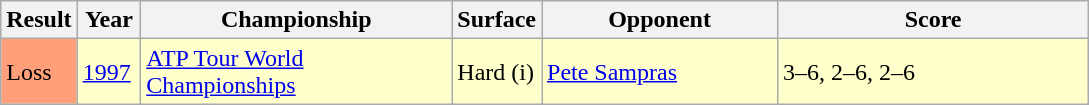<table class="sortable wikitable">
<tr>
<th style="width:40px">Result</th>
<th style="width:35px">Year</th>
<th style="width:200px">Championship</th>
<th style="width:50px">Surface</th>
<th style="width:150px">Opponent</th>
<th style="width:200px" class="unsortable">Score</th>
</tr>
<tr bgcolor=ffffcc>
<td style="background:#ffa07a;">Loss</td>
<td><a href='#'>1997</a></td>
<td><a href='#'>ATP Tour World Championships</a></td>
<td>Hard (i)</td>
<td> <a href='#'>Pete Sampras</a></td>
<td>3–6, 2–6, 2–6</td>
</tr>
</table>
